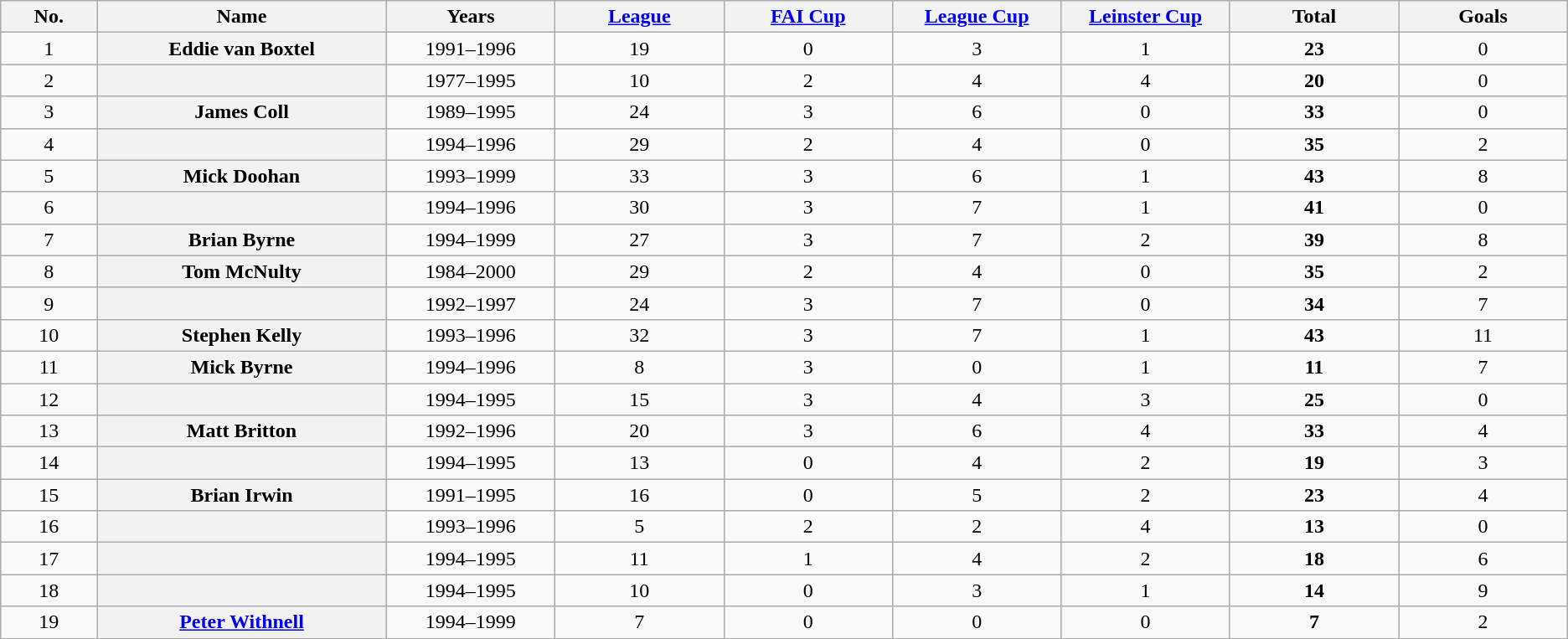<table class="sortable wikitable plainrowheaders"  style="text-align: center;">
<tr>
<th scope="col" style="width:4%;">No.</th>
<th scope="col" style="width:12%;">Name</th>
<th scope="col" style="width:7%;">Years</th>
<th scope="col" style="width:7%;"><a href='#'>League</a></th>
<th scope="col" style="width:7%;"><a href='#'>FAI Cup</a></th>
<th scope="col" style="width:7%;"><a href='#'>League Cup</a></th>
<th scope="col" style="width:7%;"><a href='#'>Leinster Cup</a></th>
<th scope="col" style="width:7%;"><strong>Total</strong></th>
<th scope="col" style="width:7%;">Goals</th>
</tr>
<tr>
<td>1</td>
<th scope="row"> Eddie van Boxtel</th>
<td>1991–1996</td>
<td>19</td>
<td>0</td>
<td>3</td>
<td>1</td>
<td><strong>23</strong></td>
<td>0</td>
</tr>
<tr>
<td>2</td>
<th scope="row"> </th>
<td>1977–1995</td>
<td>10</td>
<td>2</td>
<td>4</td>
<td>4</td>
<td><strong>20</strong></td>
<td>0</td>
</tr>
<tr>
<td>3</td>
<th scope="row"> James Coll</th>
<td>1989–1995</td>
<td>24</td>
<td>3</td>
<td>6</td>
<td>0</td>
<td><strong>33</strong></td>
<td>0</td>
</tr>
<tr>
<td>4</td>
<th scope="row"> </th>
<td>1994–1996</td>
<td>29</td>
<td>2</td>
<td>4</td>
<td>0</td>
<td><strong>35</strong></td>
<td>2</td>
</tr>
<tr>
<td>5</td>
<th scope="row"> Mick Doohan</th>
<td>1993–1999</td>
<td>33</td>
<td>3</td>
<td>6</td>
<td>1</td>
<td><strong>43</strong></td>
<td>8</td>
</tr>
<tr>
<td>6</td>
<th scope="row"> </th>
<td>1994–1996</td>
<td>30</td>
<td>3</td>
<td>7</td>
<td>1</td>
<td><strong>41</strong></td>
<td>0</td>
</tr>
<tr>
<td>7</td>
<th scope="row"> Brian Byrne</th>
<td>1994–1999</td>
<td>27</td>
<td>3</td>
<td>7</td>
<td>2</td>
<td><strong>39</strong></td>
<td>8</td>
</tr>
<tr>
<td>8</td>
<th scope="row"> Tom McNulty</th>
<td>1984–2000</td>
<td>29</td>
<td>2</td>
<td>4</td>
<td>0</td>
<td><strong>35</strong></td>
<td>2</td>
</tr>
<tr>
<td>9</td>
<th scope="row"> </th>
<td>1992–1997</td>
<td>24</td>
<td>3</td>
<td>7</td>
<td>0</td>
<td><strong>34</strong></td>
<td>7</td>
</tr>
<tr>
<td>10</td>
<th scope="row"> Stephen Kelly</th>
<td>1993–1996</td>
<td>32</td>
<td>3</td>
<td>7</td>
<td>1</td>
<td><strong>43</strong></td>
<td>11</td>
</tr>
<tr>
<td>11</td>
<th scope="row"> Mick Byrne</th>
<td>1994–1996</td>
<td>8</td>
<td>3</td>
<td>0</td>
<td>1</td>
<td><strong>11</strong></td>
<td>7</td>
</tr>
<tr>
<td>12</td>
<th scope="row"> </th>
<td>1994–1995</td>
<td>15</td>
<td>3</td>
<td>4</td>
<td>3</td>
<td><strong>25</strong></td>
<td>0</td>
</tr>
<tr>
<td>13</td>
<th scope="row"> Matt Britton</th>
<td>1992–1996</td>
<td>20</td>
<td>3</td>
<td>6</td>
<td>4</td>
<td><strong>33</strong></td>
<td>4</td>
</tr>
<tr>
<td>14</td>
<th scope="row"> </th>
<td>1994–1995</td>
<td>13</td>
<td>0</td>
<td>4</td>
<td>2</td>
<td><strong>19</strong></td>
<td>3</td>
</tr>
<tr>
<td>15</td>
<th scope="row"> Brian Irwin</th>
<td>1991–1995</td>
<td>16</td>
<td>0</td>
<td>5</td>
<td>2</td>
<td><strong>23</strong></td>
<td>4</td>
</tr>
<tr>
<td>16</td>
<th scope="row"> </th>
<td>1993–1996</td>
<td>5</td>
<td>2</td>
<td>2</td>
<td>4</td>
<td><strong>13</strong></td>
<td>0</td>
</tr>
<tr>
<td>17</td>
<th scope="row"> </th>
<td>1994–1995</td>
<td>11</td>
<td>1</td>
<td>4</td>
<td>2</td>
<td><strong>18</strong></td>
<td>6</td>
</tr>
<tr>
<td>18</td>
<th scope="row"> </th>
<td>1994–1995</td>
<td>10</td>
<td>0</td>
<td>3</td>
<td>1</td>
<td><strong>14</strong></td>
<td>9</td>
</tr>
<tr>
<td>19</td>
<th scope="row"> <a href='#'>Peter Withnell</a></th>
<td>1994–1999</td>
<td>7</td>
<td>0</td>
<td>0</td>
<td>0</td>
<td><strong>7</strong></td>
<td>2</td>
</tr>
<tr>
</tr>
</table>
